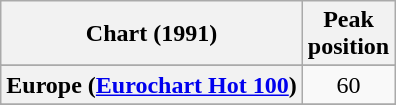<table class="wikitable sortable plainrowheaders" style="text-align:center">
<tr>
<th>Chart (1991)</th>
<th>Peak<br>position</th>
</tr>
<tr>
</tr>
<tr>
<th scope="row">Europe (<a href='#'>Eurochart Hot 100</a>)</th>
<td>60</td>
</tr>
<tr>
</tr>
<tr>
</tr>
<tr>
</tr>
<tr>
</tr>
</table>
